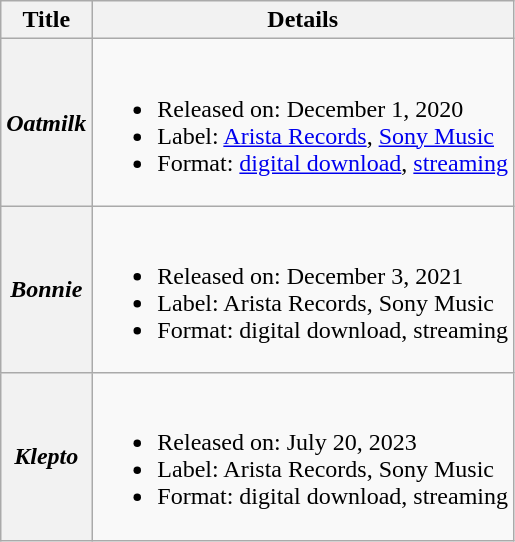<table class="wikitable plainrowheaders" border="1">
<tr>
<th scope="col">Title</th>
<th scope="col">Details</th>
</tr>
<tr>
<th scope="row"><em>Oatmilk</em></th>
<td><br><ul><li>Released on: December 1, 2020</li><li>Label: <a href='#'>Arista Records</a>, <a href='#'>Sony Music</a></li><li>Format: <a href='#'>digital download</a>, <a href='#'>streaming</a></li></ul></td>
</tr>
<tr>
<th scope="row"><em>Bonnie</em></th>
<td><br><ul><li>Released on: December 3, 2021</li><li>Label: Arista Records, Sony Music</li><li>Format: digital download, streaming</li></ul></td>
</tr>
<tr>
<th scope="row"><em>Klepto</em></th>
<td><br><ul><li>Released on: July 20, 2023</li><li>Label: Arista Records, Sony Music</li><li>Format: digital download, streaming</li></ul></td>
</tr>
</table>
